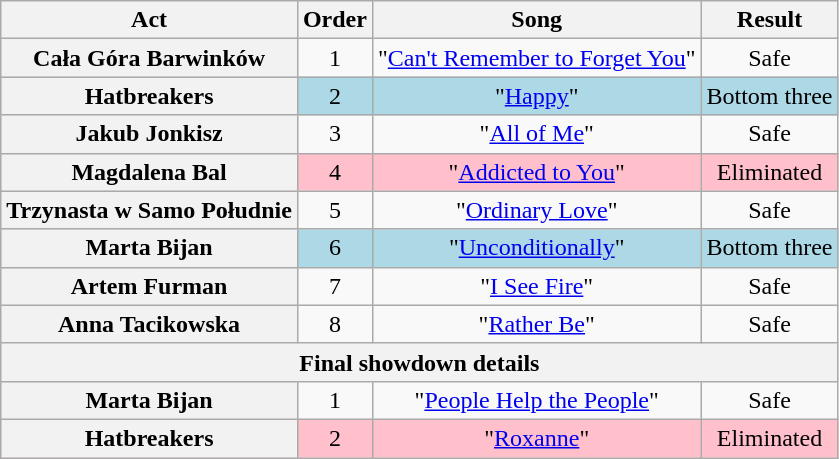<table class="wikitable plainrowheaders" style="text-align:center;">
<tr>
<th scope="col">Act</th>
<th scope="col">Order</th>
<th scope="col">Song</th>
<th scope="col">Result</th>
</tr>
<tr>
<th scope="row">Cała Góra Barwinków</th>
<td>1</td>
<td>"<a href='#'>Can't Remember to Forget You</a>"</td>
<td>Safe</td>
</tr>
<tr bgcolor="lightblue">
<th scope="row">Hatbreakers</th>
<td>2</td>
<td>"<a href='#'>Happy</a>"</td>
<td>Bottom three</td>
</tr>
<tr>
<th scope="row">Jakub Jonkisz</th>
<td>3</td>
<td>"<a href='#'>All of Me</a>"</td>
<td>Safe</td>
</tr>
<tr style="background:pink;">
<th scope="row">Magdalena Bal</th>
<td>4</td>
<td>"<a href='#'>Addicted to You</a>"</td>
<td>Eliminated</td>
</tr>
<tr>
<th scope="row">Trzynasta w Samo Południe</th>
<td>5</td>
<td>"<a href='#'>Ordinary Love</a>"</td>
<td>Safe</td>
</tr>
<tr bgcolor="lightblue">
<th scope="row">Marta Bijan</th>
<td>6</td>
<td>"<a href='#'>Unconditionally</a>"</td>
<td>Bottom three</td>
</tr>
<tr>
<th scope="row">Artem Furman</th>
<td>7</td>
<td>"<a href='#'>I See Fire</a>"</td>
<td>Safe</td>
</tr>
<tr>
<th scope="row">Anna Tacikowska</th>
<td>8</td>
<td>"<a href='#'>Rather Be</a>"</td>
<td>Safe</td>
</tr>
<tr>
<th colspan="4">Final showdown details</th>
</tr>
<tr>
<th scope="row">Marta Bijan</th>
<td>1</td>
<td>"<a href='#'>People Help the People</a>"</td>
<td>Safe</td>
</tr>
<tr style="background:pink;">
<th scope="row">Hatbreakers</th>
<td>2</td>
<td>"<a href='#'>Roxanne</a>"</td>
<td>Eliminated</td>
</tr>
</table>
